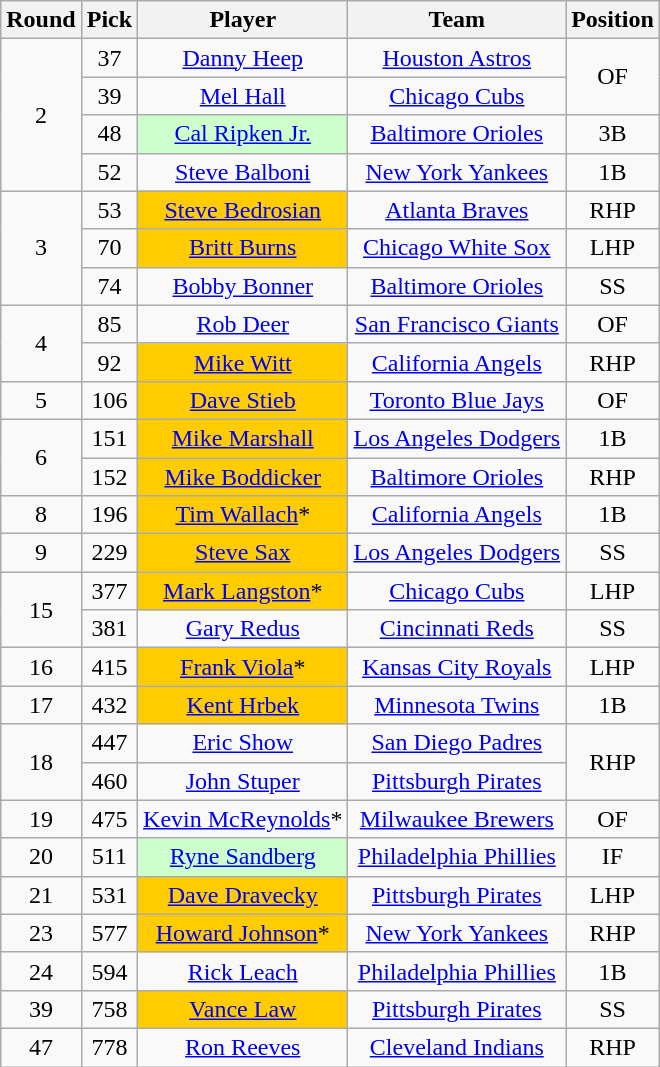<table class="wikitable sortable" style="text-align:center;" border="1">
<tr>
<th>Round</th>
<th>Pick</th>
<th>Player</th>
<th>Team</th>
<th>Position</th>
</tr>
<tr>
<td rowspan="4">2</td>
<td>37</td>
<td><a href='#'>Danny Heep</a></td>
<td><a href='#'>Houston Astros</a></td>
<td rowspan="2">OF</td>
</tr>
<tr>
<td>39</td>
<td><a href='#'>Mel Hall</a></td>
<td><a href='#'>Chicago Cubs</a></td>
</tr>
<tr>
<td>48</td>
<td bgcolor="#CCFFCC"><a href='#'>Cal Ripken Jr.</a></td>
<td><a href='#'>Baltimore Orioles</a></td>
<td>3B</td>
</tr>
<tr>
<td>52</td>
<td><a href='#'>Steve Balboni</a></td>
<td><a href='#'>New York Yankees</a></td>
<td>1B</td>
</tr>
<tr>
<td rowspan="3">3</td>
<td>53</td>
<td bgcolor="#FFCC00"><a href='#'>Steve Bedrosian</a></td>
<td><a href='#'>Atlanta Braves</a></td>
<td>RHP</td>
</tr>
<tr>
<td>70</td>
<td bgcolor="#FFCC00"><a href='#'>Britt Burns</a></td>
<td><a href='#'>Chicago White Sox</a></td>
<td>LHP</td>
</tr>
<tr>
<td>74</td>
<td><a href='#'>Bobby Bonner</a></td>
<td><a href='#'>Baltimore Orioles</a></td>
<td>SS</td>
</tr>
<tr>
<td rowspan="2">4</td>
<td>85</td>
<td><a href='#'>Rob Deer</a></td>
<td><a href='#'>San Francisco Giants</a></td>
<td>OF</td>
</tr>
<tr>
<td>92</td>
<td bgcolor="#FFCC00"><a href='#'>Mike Witt</a></td>
<td><a href='#'>California Angels</a></td>
<td>RHP</td>
</tr>
<tr>
<td>5</td>
<td>106</td>
<td bgcolor="#FFCC00"><a href='#'>Dave Stieb</a></td>
<td><a href='#'>Toronto Blue Jays</a></td>
<td>OF</td>
</tr>
<tr>
<td rowspan="2">6</td>
<td>151</td>
<td bgcolor="#FFCC00"><a href='#'>Mike Marshall</a></td>
<td><a href='#'>Los Angeles Dodgers</a></td>
<td>1B</td>
</tr>
<tr>
<td>152</td>
<td bgcolor="#FFCC00"><a href='#'>Mike Boddicker</a></td>
<td><a href='#'>Baltimore Orioles</a></td>
<td>RHP</td>
</tr>
<tr>
<td>8</td>
<td>196</td>
<td bgcolor="#FFCC00"><a href='#'>Tim Wallach</a>*</td>
<td><a href='#'>California Angels</a></td>
<td>1B</td>
</tr>
<tr>
<td>9</td>
<td>229</td>
<td bgcolor="#FFCC00"><a href='#'>Steve Sax</a></td>
<td><a href='#'>Los Angeles Dodgers</a></td>
<td>SS</td>
</tr>
<tr>
<td rowspan="2">15</td>
<td>377</td>
<td bgcolor="#FFCC00"><a href='#'>Mark Langston</a>*</td>
<td><a href='#'>Chicago Cubs</a></td>
<td>LHP</td>
</tr>
<tr>
<td>381</td>
<td><a href='#'>Gary Redus</a></td>
<td><a href='#'>Cincinnati Reds</a></td>
<td>SS</td>
</tr>
<tr>
<td>16</td>
<td>415</td>
<td bgcolor="#FFCC00"><a href='#'>Frank Viola</a>*</td>
<td><a href='#'>Kansas City Royals</a></td>
<td>LHP</td>
</tr>
<tr>
<td>17</td>
<td>432</td>
<td bgcolor="#FFCC00"><a href='#'>Kent Hrbek</a></td>
<td><a href='#'>Minnesota Twins</a></td>
<td>1B</td>
</tr>
<tr>
<td rowspan="2">18</td>
<td>447</td>
<td><a href='#'>Eric Show</a></td>
<td><a href='#'>San Diego Padres</a></td>
<td rowspan="2">RHP</td>
</tr>
<tr>
<td>460</td>
<td><a href='#'>John Stuper</a></td>
<td><a href='#'>Pittsburgh Pirates</a></td>
</tr>
<tr>
<td>19</td>
<td>475</td>
<td><a href='#'>Kevin McReynolds</a>*</td>
<td><a href='#'>Milwaukee Brewers</a></td>
<td>OF</td>
</tr>
<tr>
<td>20</td>
<td>511</td>
<td bgcolor="#CCFFCC"><a href='#'>Ryne Sandberg</a></td>
<td><a href='#'>Philadelphia Phillies</a></td>
<td>IF</td>
</tr>
<tr>
<td>21</td>
<td>531</td>
<td bgcolor="#FFCC00"><a href='#'>Dave Dravecky</a></td>
<td><a href='#'>Pittsburgh Pirates</a></td>
<td>LHP</td>
</tr>
<tr>
<td>23</td>
<td>577</td>
<td bgcolor="#FFCC00"><a href='#'>Howard Johnson</a>*</td>
<td><a href='#'>New York Yankees</a></td>
<td>RHP</td>
</tr>
<tr>
<td>24</td>
<td>594</td>
<td><a href='#'>Rick Leach</a></td>
<td><a href='#'>Philadelphia Phillies</a></td>
<td>1B</td>
</tr>
<tr>
<td>39</td>
<td>758</td>
<td bgcolor="#FFCC00"><a href='#'>Vance Law</a></td>
<td><a href='#'>Pittsburgh Pirates</a></td>
<td>SS</td>
</tr>
<tr>
<td>47</td>
<td>778</td>
<td><a href='#'>Ron Reeves</a></td>
<td><a href='#'>Cleveland Indians</a></td>
<td>RHP</td>
</tr>
</table>
